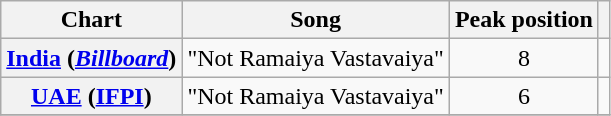<table class="wikitable plainrowheaders sortable" style="text-align:center;">
<tr>
<th>Chart</th>
<th>Song</th>
<th>Peak position</th>
<th></th>
</tr>
<tr>
<th scope="row"><a href='#'>India</a> (<em><a href='#'>Billboard</a></em>)</th>
<td>"Not Ramaiya Vastavaiya"</td>
<td>8</td>
<td></td>
</tr>
<tr>
<th scope="row"; rowspan="1"><a href='#'>UAE</a> (<a href='#'>IFPI</a>)</th>
<td>"Not Ramaiya Vastavaiya"</td>
<td>6</td>
<td></td>
</tr>
<tr>
</tr>
</table>
